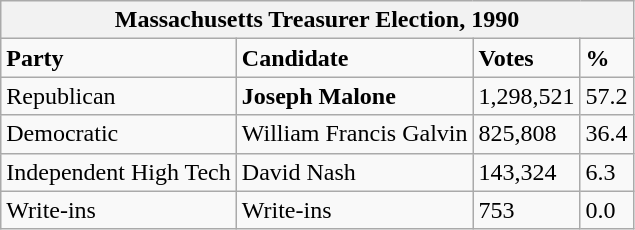<table class="wikitable">
<tr>
<th colspan="4">Massachusetts Treasurer Election, 1990</th>
</tr>
<tr>
<td><strong>Party</strong></td>
<td><strong>Candidate</strong></td>
<td><strong>Votes</strong></td>
<td><strong>%</strong></td>
</tr>
<tr>
<td>Republican</td>
<td><strong>Joseph Malone</strong></td>
<td>1,298,521</td>
<td>57.2</td>
</tr>
<tr>
<td>Democratic</td>
<td>William Francis Galvin</td>
<td>825,808</td>
<td>36.4</td>
</tr>
<tr>
<td>Independent High Tech</td>
<td>David Nash</td>
<td>143,324</td>
<td>6.3</td>
</tr>
<tr>
<td>Write-ins</td>
<td>Write-ins</td>
<td>753</td>
<td>0.0</td>
</tr>
</table>
